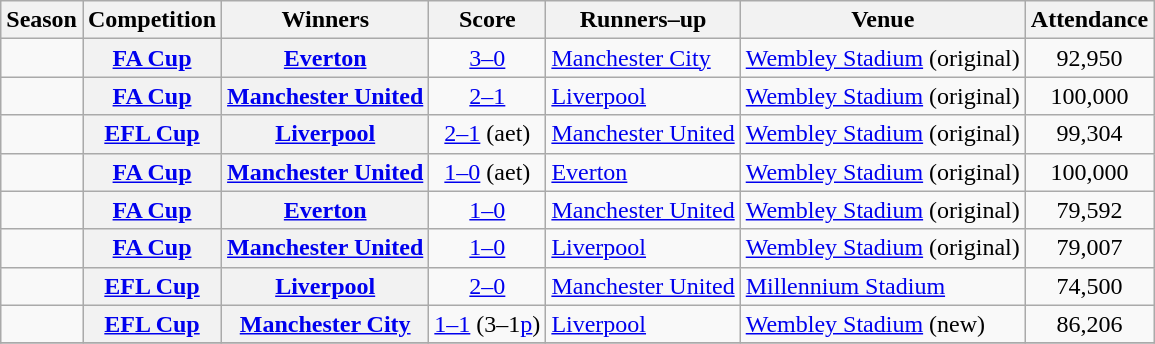<table class="sortable wikitable plainrowheaders">
<tr>
<th scope="col">Season</th>
<th scope="col">Competition</th>
<th scope="col">Winners</th>
<th scope="col">Score</th>
<th scope="col">Runners–up</th>
<th scope="col">Venue</th>
<th scope="col">Attendance</th>
</tr>
<tr>
<td align=center></td>
<th scope=row><a href='#'>FA Cup</a></th>
<th scope=row><a href='#'>Everton</a></th>
<td align=center><a href='#'>3–0</a></td>
<td><a href='#'>Manchester City</a></td>
<td><a href='#'>Wembley Stadium</a> (original)</td>
<td align=center>92,950</td>
</tr>
<tr>
<td align=center></td>
<th scope=row><a href='#'>FA Cup</a></th>
<th scope=row><a href='#'>Manchester United</a></th>
<td align=center><a href='#'>2–1</a></td>
<td><a href='#'>Liverpool</a></td>
<td><a href='#'>Wembley Stadium</a> (original)</td>
<td align=center>100,000</td>
</tr>
<tr>
<td align=center></td>
<th scope=row><a href='#'>EFL Cup</a></th>
<th scope=row><a href='#'>Liverpool</a></th>
<td align=center><a href='#'>2–1</a> (aet)</td>
<td><a href='#'>Manchester United</a></td>
<td><a href='#'>Wembley Stadium</a> (original)</td>
<td align=center>99,304</td>
</tr>
<tr>
<td align=center></td>
<th scope=row><a href='#'>FA Cup</a></th>
<th scope=row><a href='#'>Manchester United</a></th>
<td align=center><a href='#'>1–0</a> (aet)</td>
<td><a href='#'>Everton</a></td>
<td><a href='#'>Wembley Stadium</a> (original)</td>
<td align=center>100,000</td>
</tr>
<tr>
<td align=center></td>
<th scope=row><a href='#'>FA Cup</a></th>
<th scope=row><a href='#'>Everton</a></th>
<td align=center><a href='#'>1–0</a></td>
<td><a href='#'>Manchester United</a></td>
<td><a href='#'>Wembley Stadium</a> (original)</td>
<td align=center>79,592</td>
</tr>
<tr>
<td align=center></td>
<th scope=row><a href='#'>FA Cup</a></th>
<th scope=row><a href='#'>Manchester United</a></th>
<td align=center><a href='#'>1–0</a></td>
<td><a href='#'>Liverpool</a></td>
<td><a href='#'>Wembley Stadium</a> (original)</td>
<td align=center>79,007</td>
</tr>
<tr>
<td align=center></td>
<th scope=row><a href='#'>EFL Cup</a></th>
<th scope=row><a href='#'>Liverpool</a></th>
<td align=center><a href='#'>2–0</a></td>
<td><a href='#'>Manchester United</a></td>
<td><a href='#'>Millennium Stadium</a></td>
<td align=center>74,500</td>
</tr>
<tr>
<td align=center></td>
<th scope=row><a href='#'>EFL Cup</a></th>
<th scope=row><a href='#'>Manchester City</a></th>
<td align=center><a href='#'>1–1</a> (3–1<a href='#'>p</a>)</td>
<td><a href='#'>Liverpool</a></td>
<td><a href='#'>Wembley Stadium</a> (new)</td>
<td align=center>86,206</td>
</tr>
<tr>
</tr>
</table>
